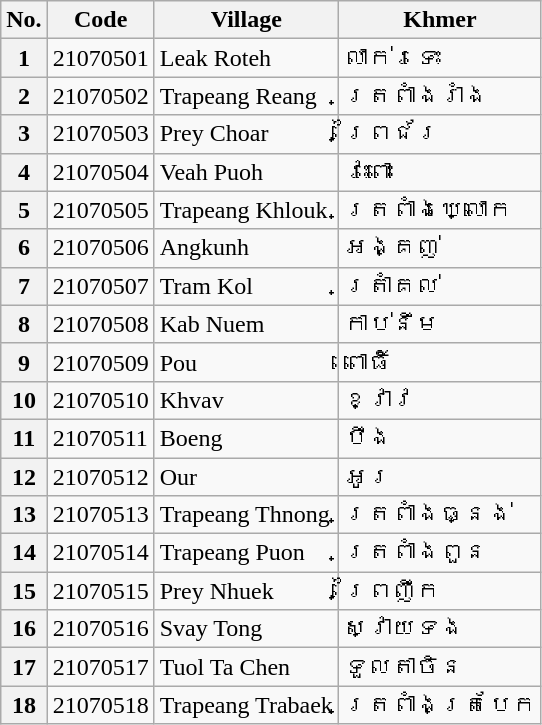<table class="wikitable sortable mw-collapsible">
<tr>
<th>No.</th>
<th>Code</th>
<th>Village</th>
<th>Khmer</th>
</tr>
<tr>
<th>1</th>
<td>21070501</td>
<td>Leak Roteh</td>
<td>លាក់រទេះ</td>
</tr>
<tr>
<th>2</th>
<td>21070502</td>
<td>Trapeang Reang</td>
<td>ត្រពាំងរាំង</td>
</tr>
<tr>
<th>3</th>
<td>21070503</td>
<td>Prey Choar</td>
<td>ព្រៃជ័រ</td>
</tr>
<tr>
<th>4</th>
<td>21070504</td>
<td>Veah Puoh</td>
<td>វះពោះ</td>
</tr>
<tr>
<th>5</th>
<td>21070505</td>
<td>Trapeang Khlouk</td>
<td>ត្រពាំងឃ្លោក</td>
</tr>
<tr>
<th>6</th>
<td>21070506</td>
<td>Angkunh</td>
<td>អង្គញ់</td>
</tr>
<tr>
<th>7</th>
<td>21070507</td>
<td>Tram Kol</td>
<td>ត្រាំគល់</td>
</tr>
<tr>
<th>8</th>
<td>21070508</td>
<td>Kab Nuem</td>
<td>កាប់នឹម</td>
</tr>
<tr>
<th>9</th>
<td>21070509</td>
<td>Pou</td>
<td>ពោធិ៍</td>
</tr>
<tr>
<th>10</th>
<td>21070510</td>
<td>Khvav</td>
<td>ខ្វាវ</td>
</tr>
<tr>
<th>11</th>
<td>21070511</td>
<td>Boeng</td>
<td>បឹង</td>
</tr>
<tr>
<th>12</th>
<td>21070512</td>
<td>Our</td>
<td>អូរ</td>
</tr>
<tr>
<th>13</th>
<td>21070513</td>
<td>Trapeang Thnong</td>
<td>ត្រពាំងធ្នង់</td>
</tr>
<tr>
<th>14</th>
<td>21070514</td>
<td>Trapeang Puon</td>
<td>ត្រពាំងពួន</td>
</tr>
<tr>
<th>15</th>
<td>21070515</td>
<td>Prey Nhuek</td>
<td>ព្រៃញឹក</td>
</tr>
<tr>
<th>16</th>
<td>21070516</td>
<td>Svay Tong</td>
<td>ស្វាយទង</td>
</tr>
<tr>
<th>17</th>
<td>21070517</td>
<td>Tuol Ta Chen</td>
<td>ទួលតាចិន</td>
</tr>
<tr>
<th>18</th>
<td>21070518</td>
<td>Trapeang Trabaek</td>
<td>ត្រពាំងត្របែក</td>
</tr>
</table>
